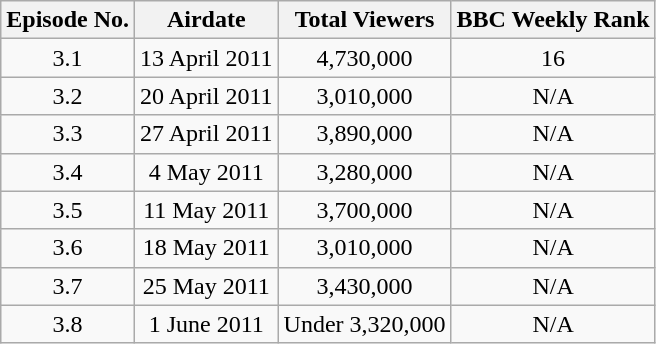<table class="wikitable" style="text-align:center;">
<tr>
<th>Episode No.</th>
<th>Airdate</th>
<th>Total Viewers</th>
<th>BBC Weekly Rank</th>
</tr>
<tr>
<td>3.1</td>
<td>13 April 2011</td>
<td>4,730,000</td>
<td>16</td>
</tr>
<tr>
<td>3.2</td>
<td>20 April 2011</td>
<td>3,010,000</td>
<td>N/A</td>
</tr>
<tr>
<td>3.3</td>
<td>27 April 2011</td>
<td>3,890,000</td>
<td>N/A</td>
</tr>
<tr>
<td>3.4</td>
<td>4 May 2011</td>
<td>3,280,000</td>
<td>N/A</td>
</tr>
<tr>
<td>3.5</td>
<td>11 May 2011</td>
<td>3,700,000</td>
<td>N/A</td>
</tr>
<tr>
<td>3.6</td>
<td>18 May 2011</td>
<td>3,010,000</td>
<td>N/A</td>
</tr>
<tr>
<td>3.7</td>
<td>25 May 2011</td>
<td>3,430,000</td>
<td>N/A</td>
</tr>
<tr>
<td>3.8</td>
<td>1 June 2011</td>
<td>Under 3,320,000</td>
<td>N/A</td>
</tr>
</table>
